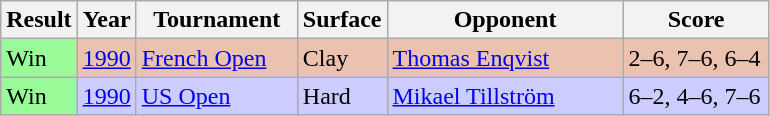<table class="sortable wikitable">
<tr>
<th style="width:40px;">Result</th>
<th style="width:30px;">Year</th>
<th style="width:100px;">Tournament</th>
<th style="width:50px;">Surface</th>
<th style="width:150px;">Opponent</th>
<th style="width:90px;" class="unsortable">Score</th>
</tr>
<tr style="background:#ebc2af;">
<td style="background:#98fb98;">Win</td>
<td><a href='#'>1990</a></td>
<td><a href='#'>French Open</a></td>
<td>Clay</td>
<td> <a href='#'>Thomas Enqvist</a></td>
<td>2–6, 7–6, 6–4</td>
</tr>
<tr style="background:#ccccff;">
<td style="background:#98fb98;">Win</td>
<td><a href='#'>1990</a></td>
<td><a href='#'>US Open</a></td>
<td>Hard</td>
<td> <a href='#'>Mikael Tillström</a></td>
<td>6–2, 4–6, 7–6</td>
</tr>
</table>
